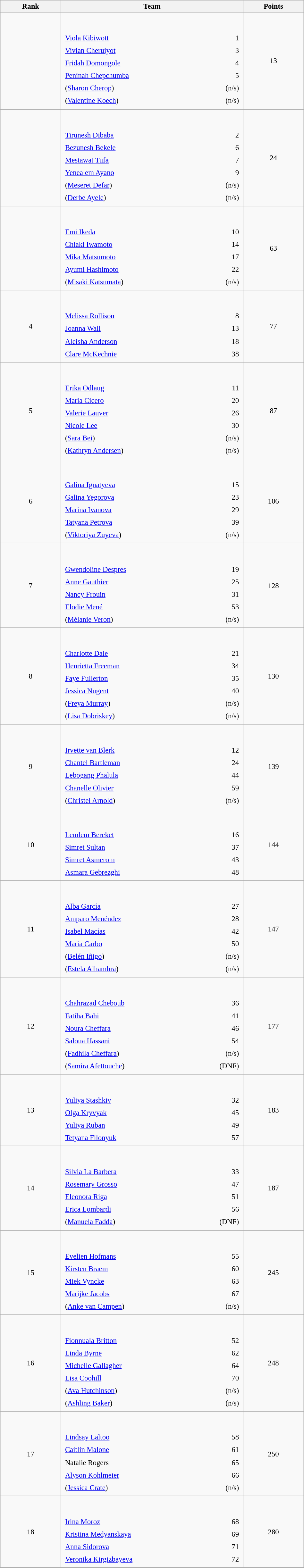<table class="wikitable sortable" style=" text-align:center; font-size:95%;" width="50%">
<tr>
<th width=10%>Rank</th>
<th width=30%>Team</th>
<th width=10%>Points</th>
</tr>
<tr>
<td align=center></td>
<td align=left> <br><br><table width=100%>
<tr>
<td align=left style="border:0"><a href='#'>Viola Kibiwott</a></td>
<td align=right style="border:0">1</td>
</tr>
<tr>
<td align=left style="border:0"><a href='#'>Vivian Cheruiyot</a></td>
<td align=right style="border:0">3</td>
</tr>
<tr>
<td align=left style="border:0"><a href='#'>Fridah Domongole</a></td>
<td align=right style="border:0">4</td>
</tr>
<tr>
<td align=left style="border:0"><a href='#'>Peninah Chepchumba</a></td>
<td align=right style="border:0">5</td>
</tr>
<tr>
<td align=left style="border:0">(<a href='#'>Sharon Cherop</a>)</td>
<td align=right style="border:0">(n/s)</td>
</tr>
<tr>
<td align=left style="border:0">(<a href='#'>Valentine Koech</a>)</td>
<td align=right style="border:0">(n/s)</td>
</tr>
</table>
</td>
<td>13</td>
</tr>
<tr>
<td align=center></td>
<td align=left> <br><br><table width=100%>
<tr>
<td align=left style="border:0"><a href='#'>Tirunesh Dibaba</a></td>
<td align=right style="border:0">2</td>
</tr>
<tr>
<td align=left style="border:0"><a href='#'>Bezunesh Bekele</a></td>
<td align=right style="border:0">6</td>
</tr>
<tr>
<td align=left style="border:0"><a href='#'>Mestawat Tufa</a></td>
<td align=right style="border:0">7</td>
</tr>
<tr>
<td align=left style="border:0"><a href='#'>Yenealem Ayano</a></td>
<td align=right style="border:0">9</td>
</tr>
<tr>
<td align=left style="border:0">(<a href='#'>Meseret Defar</a>)</td>
<td align=right style="border:0">(n/s)</td>
</tr>
<tr>
<td align=left style="border:0">(<a href='#'>Derbe Ayele</a>)</td>
<td align=right style="border:0">(n/s)</td>
</tr>
</table>
</td>
<td>24</td>
</tr>
<tr>
<td align=center></td>
<td align=left> <br><br><table width=100%>
<tr>
<td align=left style="border:0"><a href='#'>Emi Ikeda</a></td>
<td align=right style="border:0">10</td>
</tr>
<tr>
<td align=left style="border:0"><a href='#'>Chiaki Iwamoto</a></td>
<td align=right style="border:0">14</td>
</tr>
<tr>
<td align=left style="border:0"><a href='#'>Mika Matsumoto</a></td>
<td align=right style="border:0">17</td>
</tr>
<tr>
<td align=left style="border:0"><a href='#'>Ayumi Hashimoto</a></td>
<td align=right style="border:0">22</td>
</tr>
<tr>
<td align=left style="border:0">(<a href='#'>Misaki Katsumata</a>)</td>
<td align=right style="border:0">(n/s)</td>
</tr>
</table>
</td>
<td>63</td>
</tr>
<tr>
<td align=center>4</td>
<td align=left> <br><br><table width=100%>
<tr>
<td align=left style="border:0"><a href='#'>Melissa Rollison</a></td>
<td align=right style="border:0">8</td>
</tr>
<tr>
<td align=left style="border:0"><a href='#'>Joanna Wall</a></td>
<td align=right style="border:0">13</td>
</tr>
<tr>
<td align=left style="border:0"><a href='#'>Aleisha Anderson</a></td>
<td align=right style="border:0">18</td>
</tr>
<tr>
<td align=left style="border:0"><a href='#'>Clare McKechnie</a></td>
<td align=right style="border:0">38</td>
</tr>
</table>
</td>
<td>77</td>
</tr>
<tr>
<td align=center>5</td>
<td align=left> <br><br><table width=100%>
<tr>
<td align=left style="border:0"><a href='#'>Erika Odlaug</a></td>
<td align=right style="border:0">11</td>
</tr>
<tr>
<td align=left style="border:0"><a href='#'>Maria Cicero</a></td>
<td align=right style="border:0">20</td>
</tr>
<tr>
<td align=left style="border:0"><a href='#'>Valerie Lauver</a></td>
<td align=right style="border:0">26</td>
</tr>
<tr>
<td align=left style="border:0"><a href='#'>Nicole Lee</a></td>
<td align=right style="border:0">30</td>
</tr>
<tr>
<td align=left style="border:0">(<a href='#'>Sara Bei</a>)</td>
<td align=right style="border:0">(n/s)</td>
</tr>
<tr>
<td align=left style="border:0">(<a href='#'>Kathryn Andersen</a>)</td>
<td align=right style="border:0">(n/s)</td>
</tr>
</table>
</td>
<td>87</td>
</tr>
<tr>
<td align=center>6</td>
<td align=left> <br><br><table width=100%>
<tr>
<td align=left style="border:0"><a href='#'>Galina Ignatyeva</a></td>
<td align=right style="border:0">15</td>
</tr>
<tr>
<td align=left style="border:0"><a href='#'>Galina Yegorova</a></td>
<td align=right style="border:0">23</td>
</tr>
<tr>
<td align=left style="border:0"><a href='#'>Marina Ivanova</a></td>
<td align=right style="border:0">29</td>
</tr>
<tr>
<td align=left style="border:0"><a href='#'>Tatyana Petrova</a></td>
<td align=right style="border:0">39</td>
</tr>
<tr>
<td align=left style="border:0">(<a href='#'>Viktoriya Zuyeva</a>)</td>
<td align=right style="border:0">(n/s)</td>
</tr>
</table>
</td>
<td>106</td>
</tr>
<tr>
<td align=center>7</td>
<td align=left> <br><br><table width=100%>
<tr>
<td align=left style="border:0"><a href='#'>Gwendoline Despres</a></td>
<td align=right style="border:0">19</td>
</tr>
<tr>
<td align=left style="border:0"><a href='#'>Anne Gauthier</a></td>
<td align=right style="border:0">25</td>
</tr>
<tr>
<td align=left style="border:0"><a href='#'>Nancy Frouin</a></td>
<td align=right style="border:0">31</td>
</tr>
<tr>
<td align=left style="border:0"><a href='#'>Elodie Mené</a></td>
<td align=right style="border:0">53</td>
</tr>
<tr>
<td align=left style="border:0">(<a href='#'>Mélanie Veron</a>)</td>
<td align=right style="border:0">(n/s)</td>
</tr>
</table>
</td>
<td>128</td>
</tr>
<tr>
<td align=center>8</td>
<td align=left> <br><br><table width=100%>
<tr>
<td align=left style="border:0"><a href='#'>Charlotte Dale</a></td>
<td align=right style="border:0">21</td>
</tr>
<tr>
<td align=left style="border:0"><a href='#'>Henrietta Freeman</a></td>
<td align=right style="border:0">34</td>
</tr>
<tr>
<td align=left style="border:0"><a href='#'>Faye Fullerton</a></td>
<td align=right style="border:0">35</td>
</tr>
<tr>
<td align=left style="border:0"><a href='#'>Jessica Nugent</a></td>
<td align=right style="border:0">40</td>
</tr>
<tr>
<td align=left style="border:0">(<a href='#'>Freya Murray</a>)</td>
<td align=right style="border:0">(n/s)</td>
</tr>
<tr>
<td align=left style="border:0">(<a href='#'>Lisa Dobriskey</a>)</td>
<td align=right style="border:0">(n/s)</td>
</tr>
</table>
</td>
<td>130</td>
</tr>
<tr>
<td align=center>9</td>
<td align=left> <br><br><table width=100%>
<tr>
<td align=left style="border:0"><a href='#'>Irvette van Blerk</a></td>
<td align=right style="border:0">12</td>
</tr>
<tr>
<td align=left style="border:0"><a href='#'>Chantel Bartleman</a></td>
<td align=right style="border:0">24</td>
</tr>
<tr>
<td align=left style="border:0"><a href='#'>Lebogang Phalula</a></td>
<td align=right style="border:0">44</td>
</tr>
<tr>
<td align=left style="border:0"><a href='#'>Chanelle Olivier</a></td>
<td align=right style="border:0">59</td>
</tr>
<tr>
<td align=left style="border:0">(<a href='#'>Christel Arnold</a>)</td>
<td align=right style="border:0">(n/s)</td>
</tr>
</table>
</td>
<td>139</td>
</tr>
<tr>
<td align=center>10</td>
<td align=left> <br><br><table width=100%>
<tr>
<td align=left style="border:0"><a href='#'>Lemlem Bereket</a></td>
<td align=right style="border:0">16</td>
</tr>
<tr>
<td align=left style="border:0"><a href='#'>Simret Sultan</a></td>
<td align=right style="border:0">37</td>
</tr>
<tr>
<td align=left style="border:0"><a href='#'>Simret Asmerom</a></td>
<td align=right style="border:0">43</td>
</tr>
<tr>
<td align=left style="border:0"><a href='#'>Asmara Gebrezghi</a></td>
<td align=right style="border:0">48</td>
</tr>
</table>
</td>
<td>144</td>
</tr>
<tr>
<td align=center>11</td>
<td align=left> <br><br><table width=100%>
<tr>
<td align=left style="border:0"><a href='#'>Alba García</a></td>
<td align=right style="border:0">27</td>
</tr>
<tr>
<td align=left style="border:0"><a href='#'>Amparo Menéndez</a></td>
<td align=right style="border:0">28</td>
</tr>
<tr>
<td align=left style="border:0"><a href='#'>Isabel Macías</a></td>
<td align=right style="border:0">42</td>
</tr>
<tr>
<td align=left style="border:0"><a href='#'>Maria Carbo</a></td>
<td align=right style="border:0">50</td>
</tr>
<tr>
<td align=left style="border:0">(<a href='#'>Belén Iñigo</a>)</td>
<td align=right style="border:0">(n/s)</td>
</tr>
<tr>
<td align=left style="border:0">(<a href='#'>Estela Alhambra</a>)</td>
<td align=right style="border:0">(n/s)</td>
</tr>
</table>
</td>
<td>147</td>
</tr>
<tr>
<td align=center>12</td>
<td align=left> <br><br><table width=100%>
<tr>
<td align=left style="border:0"><a href='#'>Chahrazad Cheboub</a></td>
<td align=right style="border:0">36</td>
</tr>
<tr>
<td align=left style="border:0"><a href='#'>Fatiha Bahi</a></td>
<td align=right style="border:0">41</td>
</tr>
<tr>
<td align=left style="border:0"><a href='#'>Noura Cheffara</a></td>
<td align=right style="border:0">46</td>
</tr>
<tr>
<td align=left style="border:0"><a href='#'>Saloua Hassani</a></td>
<td align=right style="border:0">54</td>
</tr>
<tr>
<td align=left style="border:0">(<a href='#'>Fadhila Cheffara</a>)</td>
<td align=right style="border:0">(n/s)</td>
</tr>
<tr>
<td align=left style="border:0">(<a href='#'>Samira Afettouche</a>)</td>
<td align=right style="border:0">(DNF)</td>
</tr>
</table>
</td>
<td>177</td>
</tr>
<tr>
<td align=center>13</td>
<td align=left> <br><br><table width=100%>
<tr>
<td align=left style="border:0"><a href='#'>Yuliya Stashkiv</a></td>
<td align=right style="border:0">32</td>
</tr>
<tr>
<td align=left style="border:0"><a href='#'>Olga Kryvyak</a></td>
<td align=right style="border:0">45</td>
</tr>
<tr>
<td align=left style="border:0"><a href='#'>Yuliya Ruban</a></td>
<td align=right style="border:0">49</td>
</tr>
<tr>
<td align=left style="border:0"><a href='#'>Tetyana Filonyuk</a></td>
<td align=right style="border:0">57</td>
</tr>
</table>
</td>
<td>183</td>
</tr>
<tr>
<td align=center>14</td>
<td align=left> <br><br><table width=100%>
<tr>
<td align=left style="border:0"><a href='#'>Silvia La Barbera</a></td>
<td align=right style="border:0">33</td>
</tr>
<tr>
<td align=left style="border:0"><a href='#'>Rosemary Grosso</a></td>
<td align=right style="border:0">47</td>
</tr>
<tr>
<td align=left style="border:0"><a href='#'>Eleonora Riga</a></td>
<td align=right style="border:0">51</td>
</tr>
<tr>
<td align=left style="border:0"><a href='#'>Erica Lombardi</a></td>
<td align=right style="border:0">56</td>
</tr>
<tr>
<td align=left style="border:0">(<a href='#'>Manuela Fadda</a>)</td>
<td align=right style="border:0">(DNF)</td>
</tr>
</table>
</td>
<td>187</td>
</tr>
<tr>
<td align=center>15</td>
<td align=left> <br><br><table width=100%>
<tr>
<td align=left style="border:0"><a href='#'>Evelien Hofmans</a></td>
<td align=right style="border:0">55</td>
</tr>
<tr>
<td align=left style="border:0"><a href='#'>Kirsten Braem</a></td>
<td align=right style="border:0">60</td>
</tr>
<tr>
<td align=left style="border:0"><a href='#'>Miek Vyncke</a></td>
<td align=right style="border:0">63</td>
</tr>
<tr>
<td align=left style="border:0"><a href='#'>Marijke Jacobs</a></td>
<td align=right style="border:0">67</td>
</tr>
<tr>
<td align=left style="border:0">(<a href='#'>Anke van Campen</a>)</td>
<td align=right style="border:0">(n/s)</td>
</tr>
</table>
</td>
<td>245</td>
</tr>
<tr>
<td align=center>16</td>
<td align=left> <br><br><table width=100%>
<tr>
<td align=left style="border:0"><a href='#'>Fionnuala Britton</a></td>
<td align=right style="border:0">52</td>
</tr>
<tr>
<td align=left style="border:0"><a href='#'>Linda Byrne</a></td>
<td align=right style="border:0">62</td>
</tr>
<tr>
<td align=left style="border:0"><a href='#'>Michelle Gallagher</a></td>
<td align=right style="border:0">64</td>
</tr>
<tr>
<td align=left style="border:0"><a href='#'>Lisa Coohill</a></td>
<td align=right style="border:0">70</td>
</tr>
<tr>
<td align=left style="border:0">(<a href='#'>Ava Hutchinson</a>)</td>
<td align=right style="border:0">(n/s)</td>
</tr>
<tr>
<td align=left style="border:0">(<a href='#'>Ashling Baker</a>)</td>
<td align=right style="border:0">(n/s)</td>
</tr>
</table>
</td>
<td>248</td>
</tr>
<tr>
<td align=center>17</td>
<td align=left> <br><br><table width=100%>
<tr>
<td align=left style="border:0"><a href='#'>Lindsay Laltoo</a></td>
<td align=right style="border:0">58</td>
</tr>
<tr>
<td align=left style="border:0"><a href='#'>Caitlin Malone</a></td>
<td align=right style="border:0">61</td>
</tr>
<tr>
<td align=left style="border:0">Natalie Rogers</td>
<td align=right style="border:0">65</td>
</tr>
<tr>
<td align=left style="border:0"><a href='#'>Alyson Kohlmeier</a></td>
<td align=right style="border:0">66</td>
</tr>
<tr>
<td align=left style="border:0">(<a href='#'>Jessica Crate</a>)</td>
<td align=right style="border:0">(n/s)</td>
</tr>
</table>
</td>
<td>250</td>
</tr>
<tr>
<td align=center>18</td>
<td align=left> <br><br><table width=100%>
<tr>
<td align=left style="border:0"><a href='#'>Irina Moroz</a></td>
<td align=right style="border:0">68</td>
</tr>
<tr>
<td align=left style="border:0"><a href='#'>Kristina Medyanskaya</a></td>
<td align=right style="border:0">69</td>
</tr>
<tr>
<td align=left style="border:0"><a href='#'>Anna Sidorova</a></td>
<td align=right style="border:0">71</td>
</tr>
<tr>
<td align=left style="border:0"><a href='#'>Veronika Kirgizbayeva</a></td>
<td align=right style="border:0">72</td>
</tr>
</table>
</td>
<td>280</td>
</tr>
</table>
